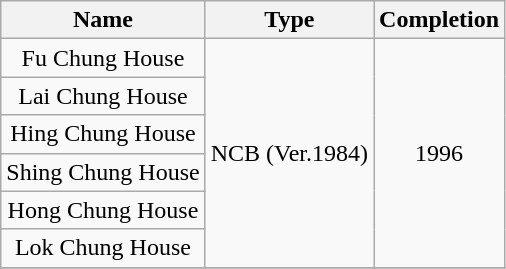<table class="wikitable" style="text-align: center">
<tr>
<th>Name</th>
<th>Type</th>
<th>Completion</th>
</tr>
<tr>
<td>Fu Chung House</td>
<td rowspan="6">NCB (Ver.1984)</td>
<td rowspan="6">1996</td>
</tr>
<tr>
<td>Lai Chung House</td>
</tr>
<tr>
<td>Hing Chung House</td>
</tr>
<tr>
<td>Shing Chung House</td>
</tr>
<tr>
<td>Hong Chung House</td>
</tr>
<tr>
<td>Lok Chung House</td>
</tr>
<tr>
</tr>
</table>
